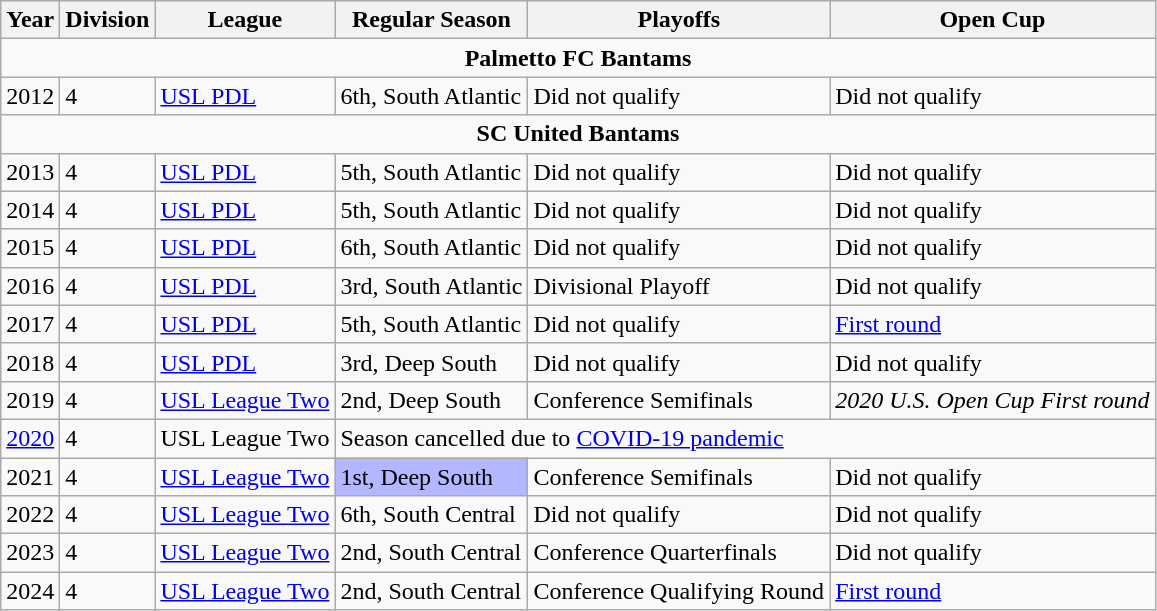<table class="wikitable">
<tr>
<th>Year</th>
<th>Division</th>
<th>League</th>
<th>Regular Season</th>
<th>Playoffs</th>
<th>Open Cup</th>
</tr>
<tr>
<td colspan=6 align=center><strong>Palmetto FC Bantams</strong></td>
</tr>
<tr>
<td>2012</td>
<td>4</td>
<td><a href='#'>USL PDL</a></td>
<td>6th, South Atlantic</td>
<td>Did not qualify</td>
<td>Did not qualify</td>
</tr>
<tr>
<td colspan=6 align=center><strong>SC United Bantams</strong></td>
</tr>
<tr>
<td>2013</td>
<td>4</td>
<td><a href='#'>USL PDL</a></td>
<td>5th, South Atlantic</td>
<td>Did not qualify</td>
<td>Did not qualify</td>
</tr>
<tr>
<td>2014</td>
<td>4</td>
<td><a href='#'>USL PDL</a></td>
<td>5th, South Atlantic</td>
<td>Did not qualify</td>
<td>Did not qualify</td>
</tr>
<tr>
<td>2015</td>
<td>4</td>
<td><a href='#'>USL PDL</a></td>
<td>6th, South Atlantic</td>
<td>Did not qualify</td>
<td>Did not qualify</td>
</tr>
<tr>
<td>2016</td>
<td>4</td>
<td><a href='#'>USL PDL</a></td>
<td>3rd, South Atlantic</td>
<td>Divisional Playoff</td>
<td>Did not qualify</td>
</tr>
<tr>
<td>2017</td>
<td>4</td>
<td><a href='#'>USL PDL</a></td>
<td>5th, South Atlantic</td>
<td>Did not qualify</td>
<td><a href='#'>First round</a></td>
</tr>
<tr>
<td>2018</td>
<td>4</td>
<td><a href='#'>USL PDL</a></td>
<td>3rd, Deep South</td>
<td>Did not qualify</td>
<td>Did not qualify</td>
</tr>
<tr>
<td>2019</td>
<td>4</td>
<td><a href='#'>USL League Two</a></td>
<td>2nd, Deep South</td>
<td>Conference Semifinals</td>
<td><em>2020 U.S. Open Cup First round</em></td>
</tr>
<tr>
<td><a href='#'>2020</a></td>
<td>4</td>
<td>USL League Two</td>
<td colspan=3>Season cancelled due to <a href='#'>COVID-19 pandemic</a></td>
</tr>
<tr>
<td>2021</td>
<td>4</td>
<td><a href='#'>USL League Two</a></td>
<td bgcolor="B3B7FF">1st, Deep South</td>
<td>Conference Semifinals</td>
<td>Did not qualify</td>
</tr>
<tr>
<td>2022</td>
<td>4</td>
<td><a href='#'>USL League Two</a></td>
<td>6th, South Central</td>
<td>Did not qualify</td>
<td>Did not qualify</td>
</tr>
<tr>
<td>2023</td>
<td>4</td>
<td><a href='#'>USL League Two</a></td>
<td>2nd, South Central</td>
<td>Conference Quarterfinals</td>
<td>Did not qualify</td>
</tr>
<tr>
<td>2024</td>
<td>4</td>
<td><a href='#'>USL League Two</a></td>
<td>2nd, South Central</td>
<td>Conference Qualifying Round</td>
<td><a href='#'>First round</a></td>
</tr>
</table>
